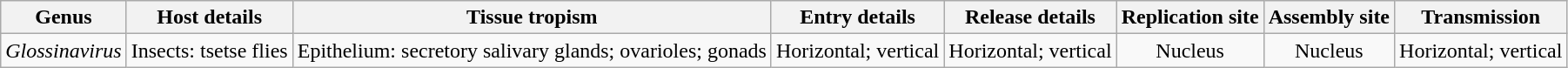<table class="wikitable sortable" style="text-align:center">
<tr>
<th>Genus</th>
<th>Host details</th>
<th>Tissue tropism</th>
<th>Entry details</th>
<th>Release details</th>
<th>Replication site</th>
<th>Assembly site</th>
<th>Transmission</th>
</tr>
<tr>
<td><em>Glossinavirus</em></td>
<td>Insects: tsetse flies</td>
<td>Epithelium: secretory salivary glands; ovarioles; gonads</td>
<td>Horizontal; vertical</td>
<td>Horizontal; vertical</td>
<td>Nucleus</td>
<td>Nucleus</td>
<td>Horizontal; vertical</td>
</tr>
</table>
